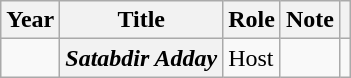<table class="wikitable">
<tr>
<th>Year</th>
<th>Title</th>
<th>Role</th>
<th>Note</th>
<th></th>
</tr>
<tr>
<td></td>
<th><em>Satabdir Adday</em></th>
<td>Host</td>
<td></td>
<td></td>
</tr>
</table>
